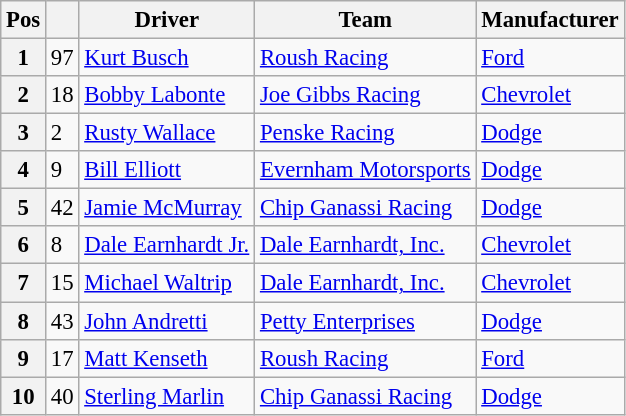<table class="wikitable" style="font-size:95%">
<tr>
<th>Pos</th>
<th></th>
<th>Driver</th>
<th>Team</th>
<th>Manufacturer</th>
</tr>
<tr>
<th>1</th>
<td>97</td>
<td><a href='#'>Kurt Busch</a></td>
<td><a href='#'>Roush Racing</a></td>
<td><a href='#'>Ford</a></td>
</tr>
<tr>
<th>2</th>
<td>18</td>
<td><a href='#'>Bobby Labonte</a></td>
<td><a href='#'>Joe Gibbs Racing</a></td>
<td><a href='#'>Chevrolet</a></td>
</tr>
<tr>
<th>3</th>
<td>2</td>
<td><a href='#'>Rusty Wallace</a></td>
<td><a href='#'>Penske Racing</a></td>
<td><a href='#'>Dodge</a></td>
</tr>
<tr>
<th>4</th>
<td>9</td>
<td><a href='#'>Bill Elliott</a></td>
<td><a href='#'>Evernham Motorsports</a></td>
<td><a href='#'>Dodge</a></td>
</tr>
<tr>
<th>5</th>
<td>42</td>
<td><a href='#'>Jamie McMurray</a></td>
<td><a href='#'>Chip Ganassi Racing</a></td>
<td><a href='#'>Dodge</a></td>
</tr>
<tr>
<th>6</th>
<td>8</td>
<td><a href='#'>Dale Earnhardt Jr.</a></td>
<td><a href='#'>Dale Earnhardt, Inc.</a></td>
<td><a href='#'>Chevrolet</a></td>
</tr>
<tr>
<th>7</th>
<td>15</td>
<td><a href='#'>Michael Waltrip</a></td>
<td><a href='#'>Dale Earnhardt, Inc.</a></td>
<td><a href='#'>Chevrolet</a></td>
</tr>
<tr>
<th>8</th>
<td>43</td>
<td><a href='#'>John Andretti</a></td>
<td><a href='#'>Petty Enterprises</a></td>
<td><a href='#'>Dodge</a></td>
</tr>
<tr>
<th>9</th>
<td>17</td>
<td><a href='#'>Matt Kenseth</a></td>
<td><a href='#'>Roush Racing</a></td>
<td><a href='#'>Ford</a></td>
</tr>
<tr>
<th>10</th>
<td>40</td>
<td><a href='#'>Sterling Marlin</a></td>
<td><a href='#'>Chip Ganassi Racing</a></td>
<td><a href='#'>Dodge</a></td>
</tr>
</table>
